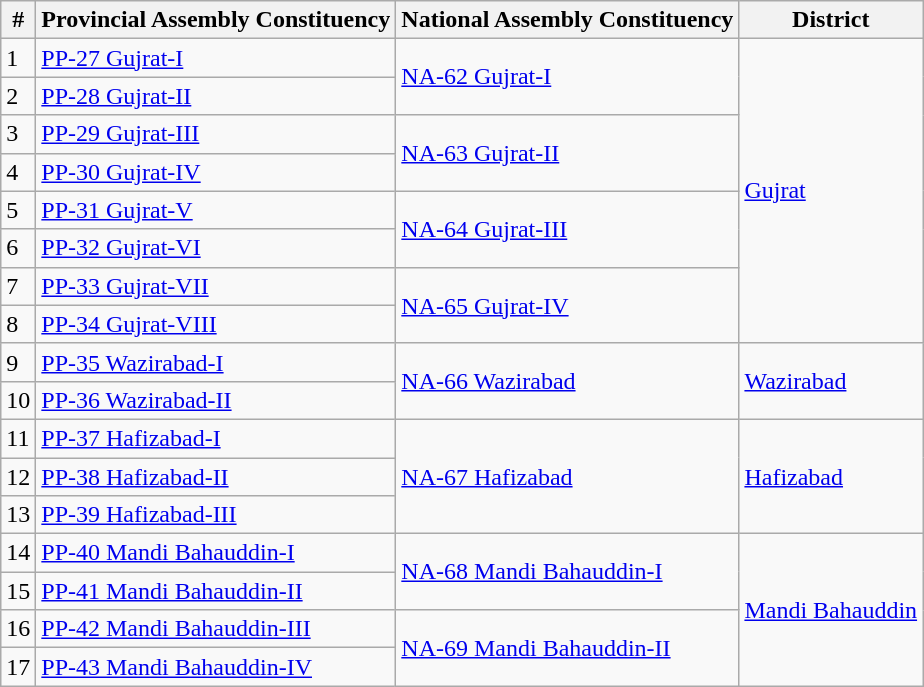<table class="wikitable sortable">
<tr>
<th>#</th>
<th>Provincial Assembly Constituency</th>
<th>National Assembly Constituency</th>
<th>District</th>
</tr>
<tr>
<td>1</td>
<td><a href='#'>PP-27 Gujrat-I</a></td>
<td rowspan="2"><a href='#'>NA-62 Gujrat-I</a></td>
<td rowspan="8"><a href='#'>Gujrat</a></td>
</tr>
<tr>
<td>2</td>
<td><a href='#'>PP-28 Gujrat-II</a></td>
</tr>
<tr>
<td>3</td>
<td><a href='#'>PP-29 Gujrat-III</a></td>
<td rowspan="2"><a href='#'>NA-63 Gujrat-II</a></td>
</tr>
<tr>
<td>4</td>
<td><a href='#'>PP-30 Gujrat-IV</a></td>
</tr>
<tr>
<td>5</td>
<td><a href='#'>PP-31 Gujrat-V</a></td>
<td rowspan="2"><a href='#'>NA-64 Gujrat-III</a></td>
</tr>
<tr>
<td>6</td>
<td><a href='#'>PP-32 Gujrat-VI</a></td>
</tr>
<tr>
<td>7</td>
<td><a href='#'>PP-33 Gujrat-VII</a></td>
<td rowspan="2"><a href='#'>NA-65 Gujrat-IV</a></td>
</tr>
<tr>
<td>8</td>
<td><a href='#'>PP-34 Gujrat-VIII</a></td>
</tr>
<tr>
<td>9</td>
<td><a href='#'>PP-35 Wazirabad-I</a></td>
<td rowspan="2"><a href='#'>NA-66 Wazirabad</a></td>
<td rowspan="2"><a href='#'>Wazirabad</a></td>
</tr>
<tr>
<td>10</td>
<td><a href='#'>PP-36 Wazirabad-II</a></td>
</tr>
<tr>
<td>11</td>
<td><a href='#'>PP-37 Hafizabad-I</a></td>
<td rowspan="3"><a href='#'>NA-67 Hafizabad</a></td>
<td rowspan="3"><a href='#'>Hafizabad</a></td>
</tr>
<tr>
<td>12</td>
<td><a href='#'>PP-38 Hafizabad-II</a></td>
</tr>
<tr>
<td>13</td>
<td><a href='#'>PP-39 Hafizabad-III</a></td>
</tr>
<tr>
<td>14</td>
<td><a href='#'>PP-40 Mandi Bahauddin-I</a></td>
<td rowspan="2"><a href='#'>NA-68 Mandi Bahauddin-I</a></td>
<td rowspan="4"><a href='#'>Mandi Bahauddin</a></td>
</tr>
<tr>
<td>15</td>
<td><a href='#'>PP-41 Mandi Bahauddin-II</a></td>
</tr>
<tr>
<td>16</td>
<td><a href='#'>PP-42 Mandi Bahauddin-III</a></td>
<td rowspan="2"><a href='#'>NA-69 Mandi Bahauddin-II</a></td>
</tr>
<tr>
<td>17</td>
<td><a href='#'>PP-43 Mandi Bahauddin-IV</a></td>
</tr>
</table>
